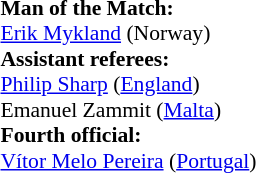<table style="width:100%; font-size:90%;">
<tr>
<td><br><strong>Man of the Match:</strong>
<br><a href='#'>Erik Mykland</a> (Norway)<br><strong>Assistant referees:</strong>
<br><a href='#'>Philip Sharp</a> (<a href='#'>England</a>)
<br>Emanuel Zammit (<a href='#'>Malta</a>)
<br><strong>Fourth official:</strong>
<br><a href='#'>Vítor Melo Pereira</a> (<a href='#'>Portugal</a>)</td>
</tr>
</table>
